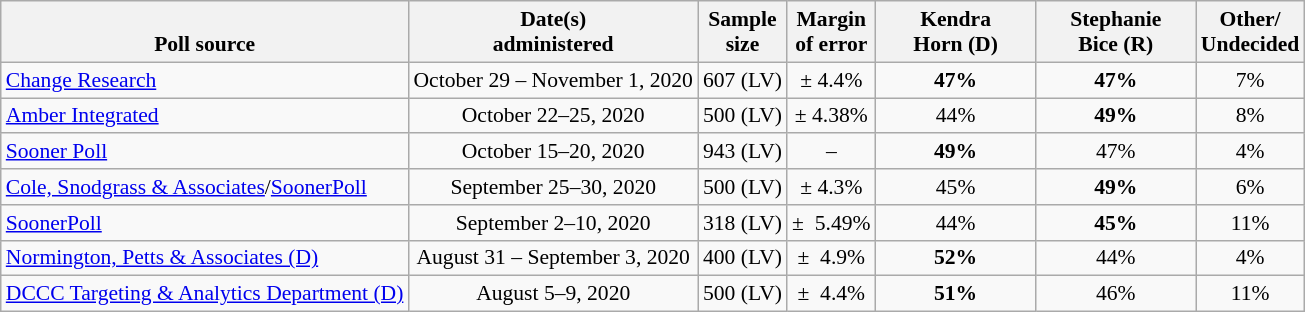<table class="wikitable" style="font-size:90%;text-align:center;">
<tr valign=bottom>
<th>Poll source</th>
<th>Date(s)<br>administered</th>
<th>Sample<br>size</th>
<th>Margin<br>of error</th>
<th style="width:100px;">Kendra<br>Horn (D)</th>
<th style="width:100px;">Stephanie<br>Bice (R)</th>
<th>Other/<br>Undecided</th>
</tr>
<tr>
<td style="text-align:left;"><a href='#'>Change Research</a></td>
<td>October 29 – November 1, 2020</td>
<td>607 (LV)</td>
<td>± 4.4%</td>
<td><strong>47%</strong></td>
<td><strong>47%</strong></td>
<td>7%</td>
</tr>
<tr>
<td style="text-align:left;"><a href='#'>Amber Integrated</a></td>
<td>October 22–25, 2020</td>
<td>500 (LV)</td>
<td>± 4.38%</td>
<td>44%</td>
<td><strong>49%</strong></td>
<td>8%</td>
</tr>
<tr>
<td style="text-align:left;"><a href='#'>Sooner Poll</a></td>
<td>October 15–20, 2020</td>
<td>943 (LV)</td>
<td>–</td>
<td><strong>49%</strong></td>
<td>47%</td>
<td>4%</td>
</tr>
<tr>
<td style="text-align:left;"><a href='#'>Cole, Snodgrass & Associates</a>/<a href='#'>SoonerPoll</a></td>
<td>September 25–30, 2020</td>
<td>500 (LV)</td>
<td>± 4.3%</td>
<td>45%</td>
<td><strong>49%</strong></td>
<td>6%</td>
</tr>
<tr>
<td style="text-align:left;"><a href='#'>SoonerPoll</a></td>
<td>September 2–10, 2020</td>
<td>318 (LV)</td>
<td>±  5.49%</td>
<td>44%</td>
<td><strong>45%</strong></td>
<td>11%</td>
</tr>
<tr>
<td style="text-align:left;"><a href='#'>Normington, Petts & Associates (D)</a></td>
<td>August 31 – September 3, 2020</td>
<td>400 (LV)</td>
<td>±  4.9%</td>
<td><strong>52%</strong></td>
<td>44%</td>
<td>4%</td>
</tr>
<tr>
<td style="text-align:left;"><a href='#'>DCCC Targeting & Analytics Department (D)</a></td>
<td>August 5–9, 2020</td>
<td>500 (LV)</td>
<td>±  4.4%</td>
<td><strong>51%</strong></td>
<td>46%</td>
<td>11%</td>
</tr>
</table>
